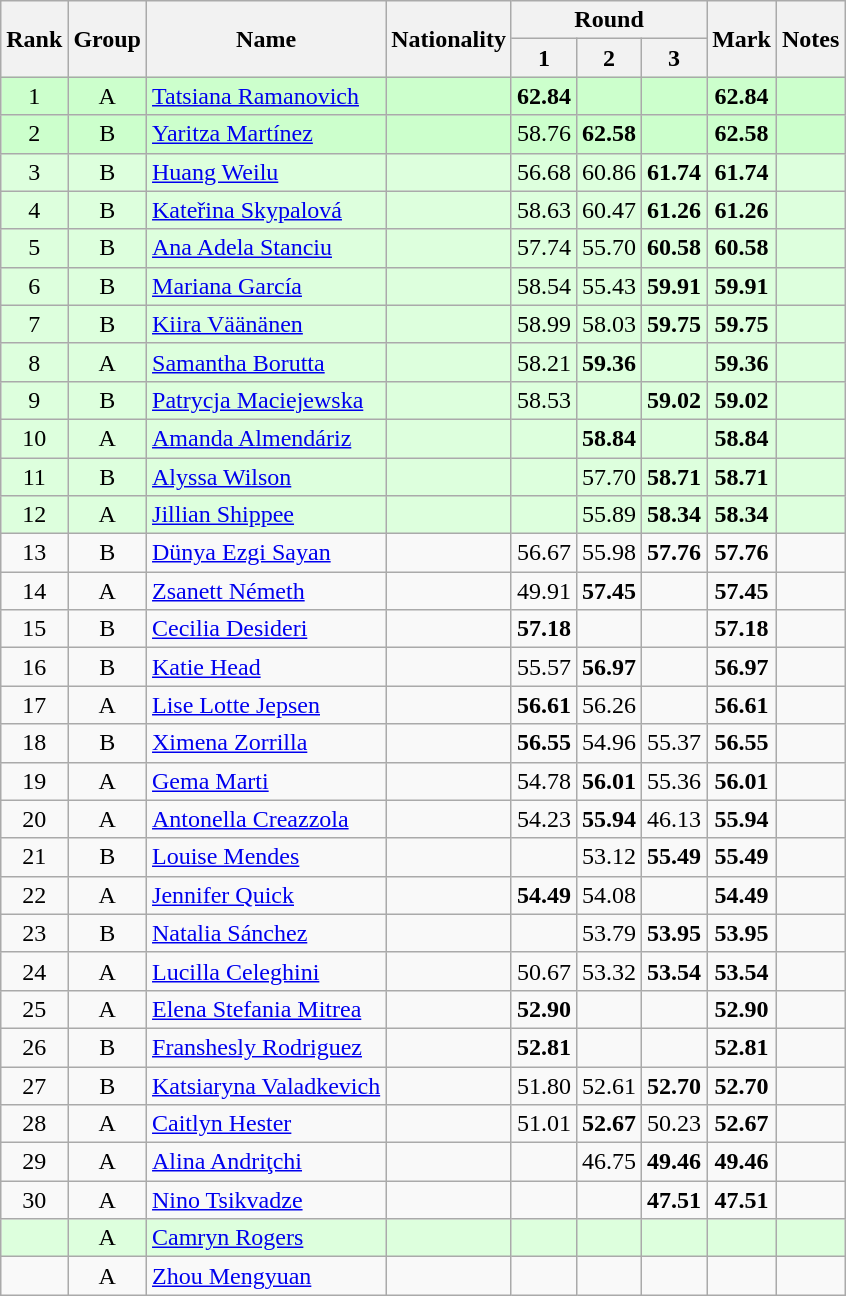<table class="wikitable sortable" style="text-align:center">
<tr>
<th rowspan=2>Rank</th>
<th rowspan=2>Group</th>
<th rowspan=2>Name</th>
<th rowspan=2>Nationality</th>
<th colspan=3>Round</th>
<th rowspan=2>Mark</th>
<th rowspan=2>Notes</th>
</tr>
<tr>
<th>1</th>
<th>2</th>
<th>3</th>
</tr>
<tr bgcolor="ccffcc">
<td>1</td>
<td>A</td>
<td align="left"><a href='#'>Tatsiana Ramanovich</a></td>
<td align="left"></td>
<td><strong>62.84</strong></td>
<td></td>
<td></td>
<td><strong>62.84</strong></td>
<td></td>
</tr>
<tr bgcolor="ccffcc">
<td>2</td>
<td>B</td>
<td align="left"><a href='#'>Yaritza Martínez</a></td>
<td align="left"></td>
<td>58.76</td>
<td><strong>62.58</strong></td>
<td></td>
<td><strong>62.58</strong></td>
<td></td>
</tr>
<tr bgcolor="ddffdd">
<td>3</td>
<td>B</td>
<td align="left"><a href='#'>Huang Weilu</a></td>
<td align="left"></td>
<td>56.68</td>
<td>60.86</td>
<td><strong>61.74</strong></td>
<td><strong>61.74</strong></td>
<td></td>
</tr>
<tr bgcolor="ddffdd">
<td>4</td>
<td>B</td>
<td align="left"><a href='#'>Kateřina Skypalová</a></td>
<td align="left"></td>
<td>58.63</td>
<td>60.47</td>
<td><strong>61.26</strong></td>
<td><strong>61.26</strong></td>
<td></td>
</tr>
<tr bgcolor="ddffdd">
<td>5</td>
<td>B</td>
<td align="left"><a href='#'>Ana Adela Stanciu</a></td>
<td align="left"></td>
<td>57.74</td>
<td>55.70</td>
<td><strong>60.58</strong></td>
<td><strong>60.58</strong></td>
<td></td>
</tr>
<tr bgcolor="ddffdd">
<td>6</td>
<td>B</td>
<td align="left"><a href='#'>Mariana García</a></td>
<td align="left"></td>
<td>58.54</td>
<td>55.43</td>
<td><strong>59.91</strong></td>
<td><strong>59.91</strong></td>
<td></td>
</tr>
<tr bgcolor="ddffdd">
<td>7</td>
<td>B</td>
<td align="left"><a href='#'>Kiira Väänänen</a></td>
<td align="left"></td>
<td>58.99</td>
<td>58.03</td>
<td><strong>59.75</strong></td>
<td><strong>59.75</strong></td>
<td></td>
</tr>
<tr bgcolor="ddffdd">
<td>8</td>
<td>A</td>
<td align="left"><a href='#'>Samantha Borutta</a></td>
<td align="left"></td>
<td>58.21</td>
<td><strong>59.36</strong></td>
<td></td>
<td><strong>59.36</strong></td>
<td></td>
</tr>
<tr bgcolor="ddffdd">
<td>9</td>
<td>B</td>
<td align="left"><a href='#'>Patrycja Maciejewska</a></td>
<td align="left"></td>
<td>58.53</td>
<td></td>
<td><strong>59.02</strong></td>
<td><strong>59.02</strong></td>
<td></td>
</tr>
<tr bgcolor="ddffdd">
<td>10</td>
<td>A</td>
<td align="left"><a href='#'>Amanda Almendáriz</a></td>
<td align="left"></td>
<td></td>
<td><strong>58.84</strong></td>
<td></td>
<td><strong>58.84</strong></td>
<td></td>
</tr>
<tr bgcolor="ddffdd">
<td>11</td>
<td>B</td>
<td align="left"><a href='#'>Alyssa Wilson</a></td>
<td align="left"></td>
<td></td>
<td>57.70</td>
<td><strong>58.71</strong></td>
<td><strong>58.71</strong></td>
<td></td>
</tr>
<tr bgcolor="ddffdd">
<td>12</td>
<td>A</td>
<td align="left"><a href='#'>Jillian Shippee</a></td>
<td align="left"></td>
<td></td>
<td>55.89</td>
<td><strong>58.34</strong></td>
<td><strong>58.34</strong></td>
<td></td>
</tr>
<tr>
<td>13</td>
<td>B</td>
<td align="left"><a href='#'>Dünya Ezgi Sayan</a></td>
<td align="left"></td>
<td>56.67</td>
<td>55.98</td>
<td><strong>57.76</strong></td>
<td><strong>57.76</strong></td>
<td></td>
</tr>
<tr>
<td>14</td>
<td>A</td>
<td align="left"><a href='#'>Zsanett Németh</a></td>
<td align="left"></td>
<td>49.91</td>
<td><strong>57.45</strong></td>
<td></td>
<td><strong>57.45</strong></td>
<td></td>
</tr>
<tr>
<td>15</td>
<td>B</td>
<td align="left"><a href='#'>Cecilia Desideri</a></td>
<td align="left"></td>
<td><strong>57.18</strong></td>
<td></td>
<td></td>
<td><strong>57.18</strong></td>
<td></td>
</tr>
<tr>
<td>16</td>
<td>B</td>
<td align="left"><a href='#'>Katie Head</a></td>
<td align="left"></td>
<td>55.57</td>
<td><strong>56.97</strong></td>
<td></td>
<td><strong>56.97</strong></td>
<td></td>
</tr>
<tr>
<td>17</td>
<td>A</td>
<td align="left"><a href='#'>Lise Lotte Jepsen</a></td>
<td align="left"></td>
<td><strong>56.61</strong></td>
<td>56.26</td>
<td></td>
<td><strong>56.61</strong></td>
<td></td>
</tr>
<tr>
<td>18</td>
<td>B</td>
<td align="left"><a href='#'>Ximena Zorrilla</a></td>
<td align="left"></td>
<td><strong>56.55</strong></td>
<td>54.96</td>
<td>55.37</td>
<td><strong>56.55</strong></td>
<td></td>
</tr>
<tr>
<td>19</td>
<td>A</td>
<td align="left"><a href='#'>Gema Marti</a></td>
<td align="left"></td>
<td>54.78</td>
<td><strong>56.01</strong></td>
<td>55.36</td>
<td><strong>56.01</strong></td>
<td></td>
</tr>
<tr>
<td>20</td>
<td>A</td>
<td align="left"><a href='#'>Antonella Creazzola</a></td>
<td align="left"></td>
<td>54.23</td>
<td><strong>55.94</strong></td>
<td>46.13</td>
<td><strong>55.94</strong></td>
<td></td>
</tr>
<tr>
<td>21</td>
<td>B</td>
<td align="left"><a href='#'>Louise Mendes</a></td>
<td align="left"></td>
<td></td>
<td>53.12</td>
<td><strong>55.49</strong></td>
<td><strong>55.49</strong></td>
<td></td>
</tr>
<tr>
<td>22</td>
<td>A</td>
<td align="left"><a href='#'>Jennifer Quick</a></td>
<td align="left"></td>
<td><strong>54.49</strong></td>
<td>54.08</td>
<td></td>
<td><strong>54.49</strong></td>
<td></td>
</tr>
<tr>
<td>23</td>
<td>B</td>
<td align="left"><a href='#'>Natalia Sánchez</a></td>
<td align="left"></td>
<td></td>
<td>53.79</td>
<td><strong>53.95</strong></td>
<td><strong>53.95</strong></td>
<td></td>
</tr>
<tr>
<td>24</td>
<td>A</td>
<td align="left"><a href='#'>Lucilla Celeghini</a></td>
<td align="left"></td>
<td>50.67</td>
<td>53.32</td>
<td><strong>53.54</strong></td>
<td><strong>53.54</strong></td>
<td></td>
</tr>
<tr>
<td>25</td>
<td>A</td>
<td align="left"><a href='#'>Elena Stefania Mitrea</a></td>
<td align="left"></td>
<td><strong>52.90</strong></td>
<td></td>
<td></td>
<td><strong>52.90</strong></td>
<td></td>
</tr>
<tr>
<td>26</td>
<td>B</td>
<td align="left"><a href='#'>Franshesly Rodriguez</a></td>
<td align="left"></td>
<td><strong>52.81</strong></td>
<td></td>
<td></td>
<td><strong>52.81</strong></td>
<td></td>
</tr>
<tr>
<td>27</td>
<td>B</td>
<td align="left"><a href='#'>Katsiaryna Valadkevich</a></td>
<td align="left"></td>
<td>51.80</td>
<td>52.61</td>
<td><strong>52.70</strong></td>
<td><strong>52.70</strong></td>
<td></td>
</tr>
<tr>
<td>28</td>
<td>A</td>
<td align="left"><a href='#'>Caitlyn Hester</a></td>
<td align="left"></td>
<td>51.01</td>
<td><strong>52.67</strong></td>
<td>50.23</td>
<td><strong>52.67</strong></td>
<td></td>
</tr>
<tr>
<td>29</td>
<td>A</td>
<td align="left"><a href='#'>Alina Andriţchi</a></td>
<td align="left"></td>
<td></td>
<td>46.75</td>
<td><strong>49.46</strong></td>
<td><strong>49.46</strong></td>
<td></td>
</tr>
<tr>
<td>30</td>
<td>A</td>
<td align="left"><a href='#'>Nino Tsikvadze</a></td>
<td align="left"></td>
<td></td>
<td></td>
<td><strong>47.51</strong></td>
<td><strong>47.51</strong></td>
<td></td>
</tr>
<tr bgcolor="ddffdd">
<td></td>
<td>A</td>
<td align="left"><a href='#'>Camryn Rogers</a></td>
<td align="left"></td>
<td></td>
<td></td>
<td></td>
<td></td>
<td></td>
</tr>
<tr>
<td></td>
<td>A</td>
<td align="left"><a href='#'>Zhou Mengyuan</a></td>
<td align="left"></td>
<td></td>
<td></td>
<td></td>
<td></td>
<td></td>
</tr>
</table>
